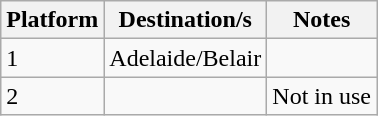<table class="wikitable">
<tr>
<th>Platform</th>
<th>Destination/s</th>
<th>Notes</th>
</tr>
<tr>
<td style=background:#><span>1</span></td>
<td>Adelaide/Belair</td>
<td></td>
</tr>
<tr>
<td>2</td>
<td></td>
<td>Not in use</td>
</tr>
</table>
